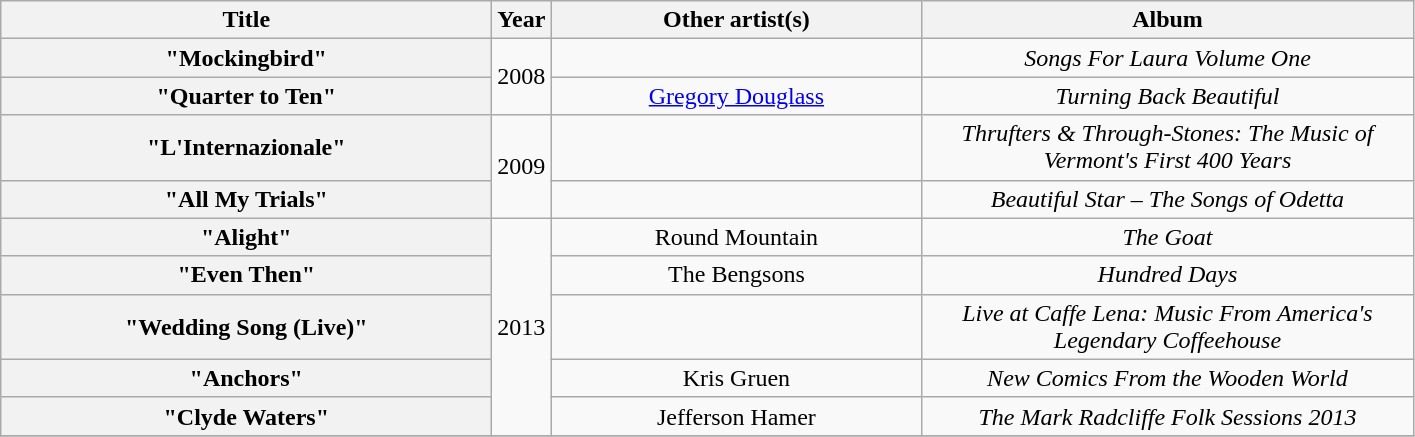<table class="wikitable plainrowheaders" style="text-align:center;">
<tr>
<th scope="col" style="width:20em;">Title</th>
<th scope="col">Year</th>
<th scope="col" style="width:15em;">Other artist(s)</th>
<th scope="col" style="width:20em;">Album</th>
</tr>
<tr>
<th scope="row">"Mockingbird"</th>
<td rowspan="2">2008</td>
<td></td>
<td><em>Songs For Laura Volume One</em></td>
</tr>
<tr>
<th scope="row">"Quarter to Ten"</th>
<td><a href='#'>Gregory Douglass</a></td>
<td><em>Turning Back Beautiful</em></td>
</tr>
<tr>
<th scope="row">"L'Internazionale"</th>
<td rowspan="2">2009</td>
<td></td>
<td><em>Thrufters & Through-Stones: The Music of Vermont's First 400 Years</em></td>
</tr>
<tr>
<th scope="row">"All My Trials"</th>
<td></td>
<td><em>Beautiful Star – The Songs of Odetta</em></td>
</tr>
<tr>
<th scope="row">"Alight"</th>
<td rowspan="5">2013</td>
<td>Round Mountain</td>
<td><em>The Goat</em></td>
</tr>
<tr>
<th scope="row">"Even Then"</th>
<td>The Bengsons</td>
<td><em>Hundred Days</em></td>
</tr>
<tr>
<th scope="row">"Wedding Song (Live)"</th>
<td></td>
<td><em>Live at Caffe Lena: Music From America's Legendary Coffeehouse</em></td>
</tr>
<tr>
<th scope="row">"Anchors"</th>
<td>Kris Gruen</td>
<td><em>New Comics From the Wooden World</em></td>
</tr>
<tr>
<th scope="row">"Clyde Waters"</th>
<td>Jefferson Hamer</td>
<td><em>The Mark Radcliffe Folk Sessions 2013</em></td>
</tr>
<tr>
</tr>
</table>
